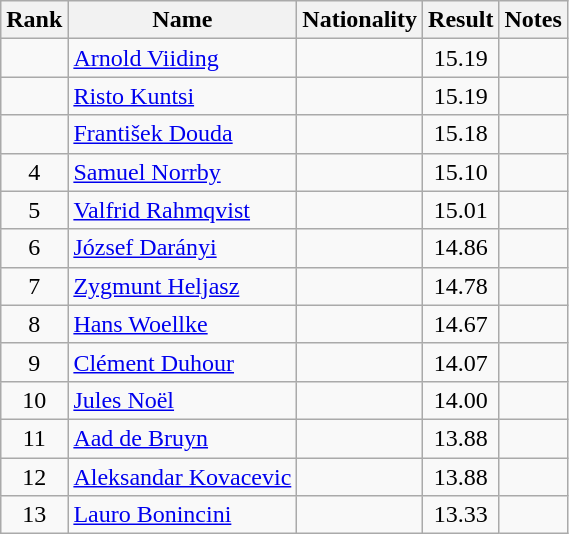<table class="wikitable sortable" style="text-align:center">
<tr>
<th>Rank</th>
<th>Name</th>
<th>Nationality</th>
<th>Result</th>
<th>Notes</th>
</tr>
<tr>
<td></td>
<td align=left><a href='#'>Arnold Viiding</a></td>
<td align=left></td>
<td>15.19</td>
<td></td>
</tr>
<tr>
<td></td>
<td align=left><a href='#'>Risto Kuntsi</a></td>
<td align=left></td>
<td>15.19</td>
<td></td>
</tr>
<tr>
<td></td>
<td align=left><a href='#'>František Douda</a></td>
<td align=left></td>
<td>15.18</td>
<td></td>
</tr>
<tr>
<td>4</td>
<td align=left><a href='#'>Samuel Norrby</a></td>
<td align=left></td>
<td>15.10</td>
<td></td>
</tr>
<tr>
<td>5</td>
<td align=left><a href='#'>Valfrid Rahmqvist</a></td>
<td align=left></td>
<td>15.01</td>
<td></td>
</tr>
<tr>
<td>6</td>
<td align=left><a href='#'>József Darányi</a></td>
<td align=left></td>
<td>14.86</td>
<td></td>
</tr>
<tr>
<td>7</td>
<td align=left><a href='#'>Zygmunt Heljasz</a></td>
<td align=left></td>
<td>14.78</td>
<td></td>
</tr>
<tr>
<td>8</td>
<td align=left><a href='#'>Hans Woellke</a></td>
<td align=left></td>
<td>14.67</td>
<td></td>
</tr>
<tr>
<td>9</td>
<td align=left><a href='#'>Clément Duhour</a></td>
<td align=left></td>
<td>14.07</td>
<td></td>
</tr>
<tr>
<td>10</td>
<td align=left><a href='#'>Jules Noël</a></td>
<td align=left></td>
<td>14.00</td>
<td></td>
</tr>
<tr>
<td>11</td>
<td align=left><a href='#'>Aad de Bruyn</a></td>
<td align=left></td>
<td>13.88</td>
<td></td>
</tr>
<tr>
<td>12</td>
<td align=left><a href='#'>Aleksandar Kovacevic</a></td>
<td align=left></td>
<td>13.88</td>
<td></td>
</tr>
<tr>
<td>13</td>
<td align=left><a href='#'>Lauro Bonincini</a></td>
<td align=left></td>
<td>13.33</td>
<td></td>
</tr>
</table>
